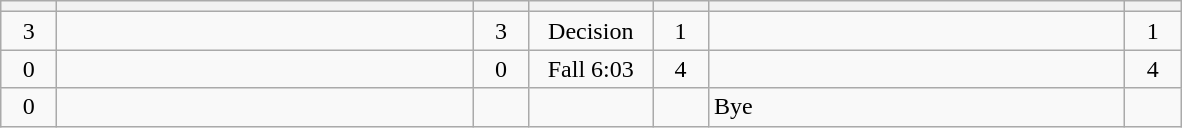<table class="wikitable" style="text-align: center;">
<tr>
<th width=30></th>
<th width=270></th>
<th width=30></th>
<th width=75></th>
<th width=30></th>
<th width=270></th>
<th width=30></th>
</tr>
<tr>
<td>3</td>
<td align=left></td>
<td>3</td>
<td>Decision</td>
<td>1</td>
<td align=left><strong></strong></td>
<td>1</td>
</tr>
<tr>
<td>0</td>
<td align=left><strong></strong></td>
<td>0</td>
<td>Fall 6:03</td>
<td>4</td>
<td align=left></td>
<td>4</td>
</tr>
<tr>
<td>0</td>
<td align=left><strong></strong></td>
<td></td>
<td></td>
<td></td>
<td align=left>Bye</td>
<td></td>
</tr>
</table>
